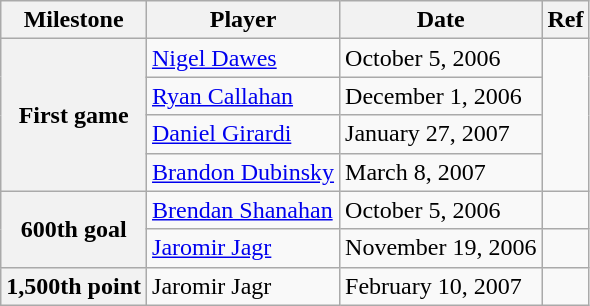<table class="wikitable">
<tr>
<th scope="col">Milestone</th>
<th scope="col">Player</th>
<th scope="col">Date</th>
<th scope="col">Ref</th>
</tr>
<tr>
<th rowspan=4>First game</th>
<td><a href='#'>Nigel Dawes</a></td>
<td>October 5, 2006</td>
<td rowspan=4></td>
</tr>
<tr>
<td><a href='#'>Ryan Callahan</a></td>
<td>December 1, 2006</td>
</tr>
<tr>
<td><a href='#'>Daniel Girardi</a></td>
<td>January 27, 2007</td>
</tr>
<tr>
<td><a href='#'>Brandon Dubinsky</a></td>
<td>March 8, 2007</td>
</tr>
<tr>
<th rowspan=2>600th goal</th>
<td><a href='#'>Brendan Shanahan</a></td>
<td>October 5, 2006</td>
<td></td>
</tr>
<tr>
<td><a href='#'>Jaromir Jagr</a></td>
<td>November 19, 2006</td>
<td></td>
</tr>
<tr>
<th>1,500th point</th>
<td>Jaromir Jagr</td>
<td>February 10, 2007</td>
<td></td>
</tr>
</table>
